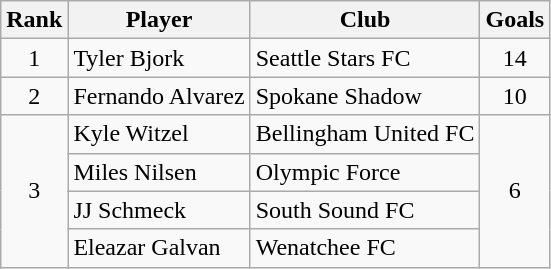<table class="wikitable" style="text-align:center">
<tr>
<th>Rank</th>
<th>Player</th>
<th>Club</th>
<th>Goals</th>
</tr>
<tr>
<td>1</td>
<td align="left">Tyler Bjork</td>
<td align="left">Seattle Stars FC</td>
<td>14</td>
</tr>
<tr>
<td>2</td>
<td align="left">Fernando Alvarez</td>
<td align="left">Spokane Shadow</td>
<td>10</td>
</tr>
<tr>
<td rowspan="4">3</td>
<td align="left">Kyle Witzel</td>
<td align="left">Bellingham United FC</td>
<td rowspan="4">6</td>
</tr>
<tr>
<td align="left">Miles Nilsen</td>
<td align="left">Olympic Force</td>
</tr>
<tr>
<td align="left">JJ Schmeck</td>
<td align="left">South Sound FC</td>
</tr>
<tr>
<td align="left">Eleazar Galvan</td>
<td align="left">Wenatchee FC</td>
</tr>
</table>
